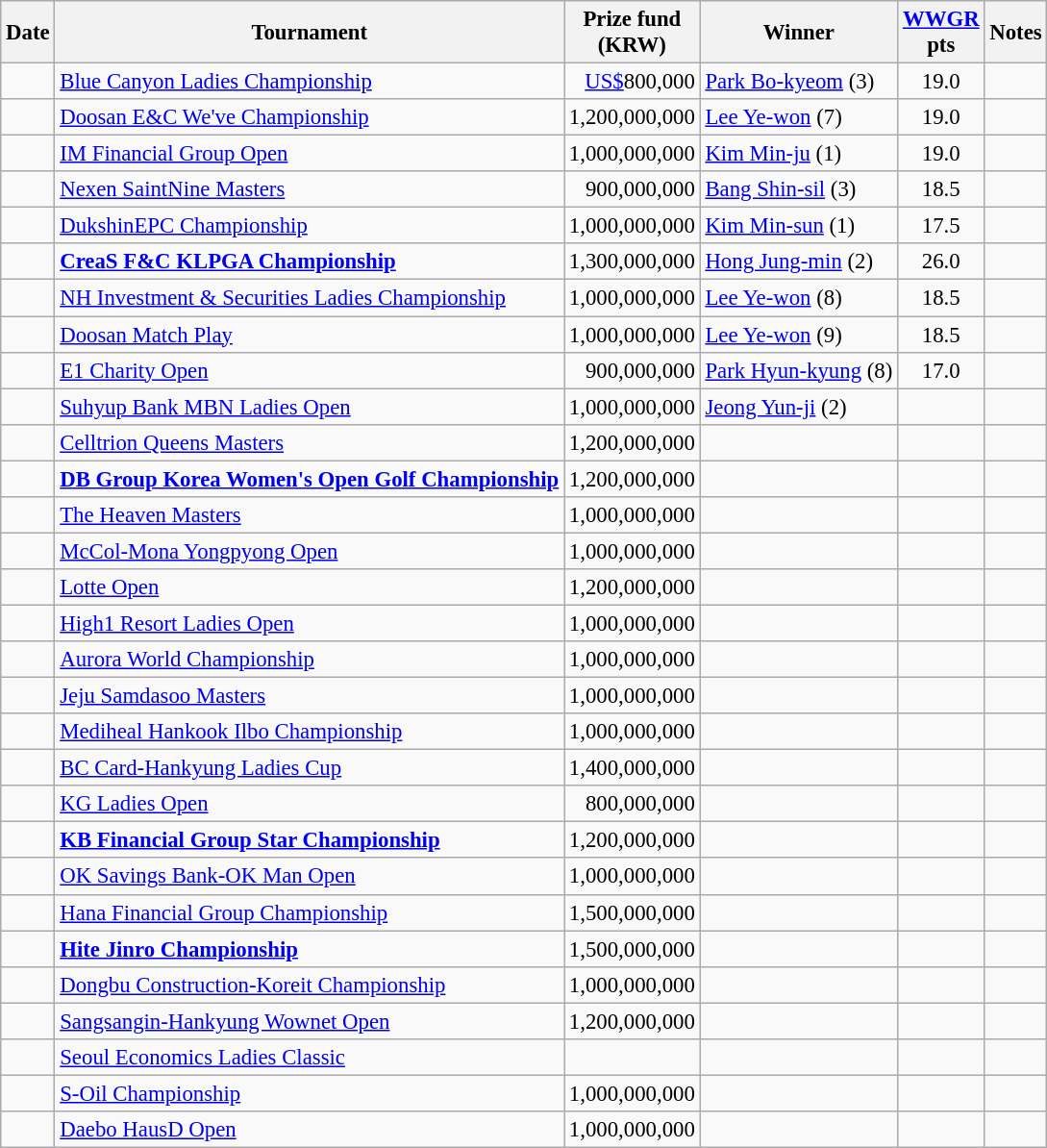<table class="wikitable sortable" style="font-size:95%;">
<tr>
<th>Date</th>
<th>Tournament</th>
<th>Prize fund<br>(KRW)</th>
<th>Winner</th>
<th><a href='#'>WWGR</a><br>pts</th>
<th>Notes</th>
</tr>
<tr>
<td></td>
<td><a href='#'>Blue Canyon Ladies Championship</a></td>
<td align=right><a href='#'>US$</a>800,000</td>
<td> <a href='#'>Park Bo-kyeom</a> (3)</td>
<td align=center>19.0</td>
<td></td>
</tr>
<tr>
<td></td>
<td><a href='#'>Doosan E&C We've Championship</a></td>
<td align=right>1,200,000,000</td>
<td> <a href='#'>Lee Ye-won</a> (7)</td>
<td align=center>19.0</td>
<td></td>
</tr>
<tr>
<td></td>
<td><a href='#'>IM Financial Group Open</a></td>
<td align=right>1,000,000,000</td>
<td> <a href='#'>Kim Min-ju</a> (1)</td>
<td align=center>19.0</td>
<td></td>
</tr>
<tr>
<td></td>
<td><a href='#'>Nexen SaintNine Masters</a></td>
<td align=right>900,000,000</td>
<td> <a href='#'>Bang Shin-sil</a> (3)</td>
<td align=center>18.5</td>
<td></td>
</tr>
<tr>
<td></td>
<td><a href='#'>DukshinEPC Championship</a></td>
<td align=right>1,000,000,000</td>
<td> <a href='#'>Kim Min-sun</a> (1)</td>
<td align=center>17.5</td>
<td></td>
</tr>
<tr>
<td></td>
<td><strong><a href='#'>CreaS F&C KLPGA Championship</a></strong></td>
<td align=right>1,300,000,000</td>
<td> <a href='#'>Hong Jung-min</a> (2)</td>
<td align=center>26.0</td>
<td></td>
</tr>
<tr>
<td></td>
<td><a href='#'>NH Investment & Securities Ladies Championship</a></td>
<td align=right>1,000,000,000</td>
<td> <a href='#'>Lee Ye-won</a> (8)</td>
<td align=center>18.5</td>
<td></td>
</tr>
<tr>
<td></td>
<td><a href='#'>Doosan Match Play</a></td>
<td align=right>1,000,000,000</td>
<td> <a href='#'>Lee Ye-won</a> (9)</td>
<td align=center>18.5</td>
<td></td>
</tr>
<tr>
<td></td>
<td><a href='#'>E1 Charity Open</a></td>
<td align=right>900,000,000</td>
<td> <a href='#'>Park Hyun-kyung</a> (8)</td>
<td align=center>17.0</td>
<td></td>
</tr>
<tr>
<td></td>
<td><a href='#'>Suhyup Bank MBN Ladies Open</a></td>
<td align=right>1,000,000,000</td>
<td> <a href='#'>Jeong Yun-ji</a> (2)</td>
<td align=center></td>
<td></td>
</tr>
<tr>
<td></td>
<td><a href='#'>Celltrion Queens Masters</a></td>
<td align=right>1,200,000,000</td>
<td></td>
<td align=center></td>
<td></td>
</tr>
<tr>
<td></td>
<td><strong><a href='#'>DB Group Korea Women's Open Golf Championship</a></strong></td>
<td align=right>1,200,000,000</td>
<td></td>
<td align=center></td>
<td></td>
</tr>
<tr>
<td></td>
<td><a href='#'>The Heaven Masters</a></td>
<td align=right>1,000,000,000</td>
<td></td>
<td align=center></td>
<td></td>
</tr>
<tr>
<td></td>
<td><a href='#'>McCol-Mona Yongpyong Open</a></td>
<td align=right>1,000,000,000</td>
<td></td>
<td align=center></td>
<td></td>
</tr>
<tr>
<td></td>
<td><a href='#'>Lotte Open</a></td>
<td align=right>1,200,000,000</td>
<td></td>
<td align=center></td>
<td></td>
</tr>
<tr>
<td></td>
<td><a href='#'>High1 Resort Ladies Open</a></td>
<td align=right>1,000,000,000</td>
<td></td>
<td align=center></td>
<td></td>
</tr>
<tr>
<td></td>
<td><a href='#'>Aurora World Championship</a></td>
<td align=right>1,000,000,000</td>
<td></td>
<td align=center></td>
<td></td>
</tr>
<tr>
<td></td>
<td><a href='#'>Jeju Samdasoo Masters</a></td>
<td align=right>1,000,000,000</td>
<td></td>
<td align=center></td>
<td></td>
</tr>
<tr>
<td></td>
<td><a href='#'>Mediheal Hankook Ilbo Championship</a></td>
<td align=right>1,000,000,000</td>
<td></td>
<td align=center></td>
<td></td>
</tr>
<tr>
<td></td>
<td><a href='#'>BC Card-Hankyung Ladies Cup</a></td>
<td align=right>1,400,000,000</td>
<td></td>
<td align=center></td>
<td></td>
</tr>
<tr>
<td></td>
<td><a href='#'>KG Ladies Open</a></td>
<td align=right>800,000,000</td>
<td></td>
<td align=center></td>
<td></td>
</tr>
<tr>
<td></td>
<td><strong><a href='#'>KB Financial Group Star Championship</a></strong></td>
<td align=right>1,200,000,000</td>
<td></td>
<td align=center></td>
<td></td>
</tr>
<tr>
<td></td>
<td><a href='#'>OK Savings Bank-OK Man Open</a></td>
<td align=right>1,000,000,000</td>
<td></td>
<td align=center></td>
<td></td>
</tr>
<tr>
<td></td>
<td><a href='#'>Hana Financial Group Championship</a></td>
<td align=right>1,500,000,000</td>
<td></td>
<td align=center></td>
<td></td>
</tr>
<tr>
<td></td>
<td><strong><a href='#'>Hite Jinro Championship</a></strong></td>
<td align=right>1,500,000,000</td>
<td></td>
<td align=center></td>
<td></td>
</tr>
<tr>
<td></td>
<td><a href='#'>Dongbu Construction-Koreit Championship</a></td>
<td align=right>1,000,000,000</td>
<td></td>
<td align=center></td>
<td></td>
</tr>
<tr>
<td></td>
<td><a href='#'>Sangsangin-Hankyung Wownet Open</a></td>
<td align=right>1,200,000,000</td>
<td></td>
<td align=center></td>
<td></td>
</tr>
<tr>
<td></td>
<td><a href='#'>Seoul Economics Ladies Classic</a></td>
<td align=right></td>
<td></td>
<td align=center></td>
<td></td>
</tr>
<tr>
<td></td>
<td><a href='#'>S-Oil Championship</a></td>
<td align=right>1,000,000,000</td>
<td></td>
<td align=center></td>
<td></td>
</tr>
<tr>
<td></td>
<td><a href='#'>Daebo HausD Open</a></td>
<td align=right>1,000,000,000</td>
<td></td>
<td align=center></td>
<td></td>
</tr>
</table>
